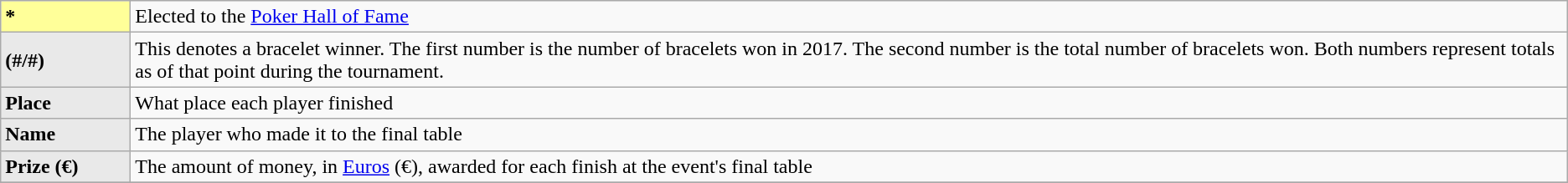<table class="wikitable">
<tr>
<td style="background-color:#FFFF99; width:6em"><strong>*</strong></td>
<td>Elected to the <a href='#'>Poker Hall of Fame</a></td>
</tr>
<tr>
<td bgcolor="#E9E9E9"><strong>(#/#)</strong></td>
<td>This denotes a bracelet winner. The first number is the number of bracelets won in 2017. The second number is the total number of bracelets won. Both numbers represent totals as of that point during the tournament.</td>
</tr>
<tr>
<td bgcolor="#E9E9E9"><strong>Place</strong></td>
<td>What place each player finished</td>
</tr>
<tr>
<td bgcolor="#E9E9E9"><strong>Name</strong></td>
<td>The player who made it to the final table</td>
</tr>
<tr>
<td bgcolor="#E9E9E9"><strong>Prize (€)</strong></td>
<td>The amount of money, in <a href='#'>Euros</a> (€), awarded for each finish at the event's final table</td>
</tr>
<tr>
</tr>
</table>
